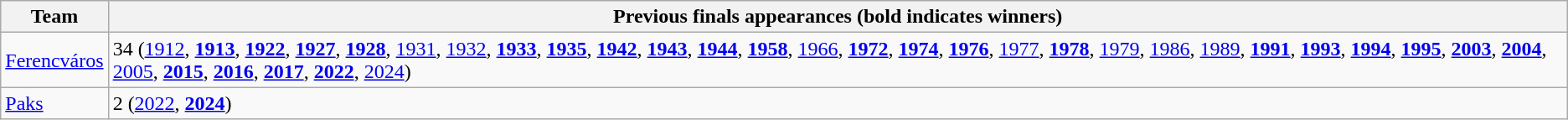<table class="wikitable">
<tr>
<th>Team</th>
<th>Previous finals appearances (bold indicates winners)</th>
</tr>
<tr>
<td><a href='#'>Ferencváros</a></td>
<td>34 (<a href='#'>1912</a>, <strong><a href='#'>1913</a></strong>, <strong><a href='#'>1922</a></strong>, <strong><a href='#'>1927</a></strong>, <strong><a href='#'>1928</a></strong>, <a href='#'>1931</a>, <a href='#'>1932</a>, <strong><a href='#'>1933</a></strong>, <strong><a href='#'>1935</a></strong>, <strong><a href='#'>1942</a></strong>, <strong><a href='#'>1943</a></strong>, <strong><a href='#'>1944</a></strong>, <strong><a href='#'>1958</a></strong>, <a href='#'>1966</a>, <strong><a href='#'>1972</a></strong>, <strong><a href='#'>1974</a></strong>, <strong><a href='#'>1976</a></strong>, <a href='#'>1977</a>, <strong><a href='#'>1978</a></strong>, <a href='#'>1979</a>, <a href='#'>1986</a>, <a href='#'>1989</a>, <strong><a href='#'>1991</a></strong>, <strong><a href='#'>1993</a></strong>, <strong><a href='#'>1994</a></strong>, <strong><a href='#'>1995</a></strong>, <strong><a href='#'>2003</a></strong>, <strong><a href='#'>2004</a></strong>, <a href='#'>2005</a>, <strong><a href='#'>2015</a></strong>, <strong><a href='#'>2016</a></strong>, <strong><a href='#'>2017</a></strong>, <strong><a href='#'>2022</a></strong>, <a href='#'>2024</a>)</td>
</tr>
<tr>
<td><a href='#'>Paks</a></td>
<td>2 (<a href='#'>2022</a>, <strong><a href='#'>2024</a></strong>)</td>
</tr>
</table>
